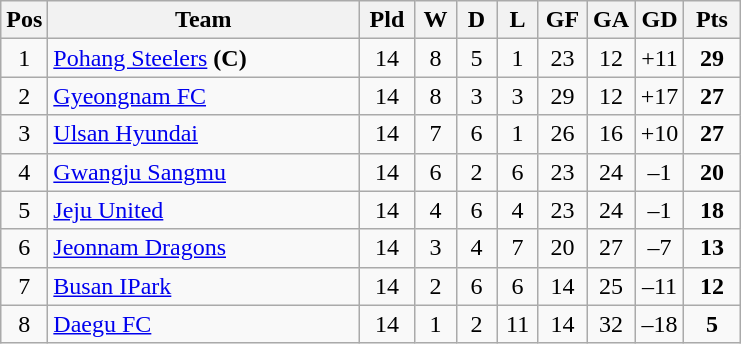<table class="wikitable" style="text-align:center;">
<tr>
<th width=20>Pos</th>
<th width=200>Team</th>
<th width=30 abbr="Played">Pld</th>
<th width=20 abbr="Won">W</th>
<th width=20 abbr="Draw">D</th>
<th width=20 abbr="Lost">L</th>
<th width=25 abbr="Goals for">GF</th>
<th width=25 abbr="Goals against">GA</th>
<th width=25 abbr="Goal difference">GD</th>
<th width=30 abbr="Points">Pts</th>
</tr>
<tr>
<td>1</td>
<td align="left"><a href='#'>Pohang Steelers</a> <strong>(C)</strong></td>
<td>14</td>
<td>8</td>
<td>5</td>
<td>1</td>
<td>23</td>
<td>12</td>
<td>+11</td>
<td><strong>29</strong></td>
</tr>
<tr>
<td>2</td>
<td align="left"><a href='#'>Gyeongnam FC</a></td>
<td>14</td>
<td>8</td>
<td>3</td>
<td>3</td>
<td>29</td>
<td>12</td>
<td>+17</td>
<td><strong>27</strong></td>
</tr>
<tr>
<td>3</td>
<td align="left"><a href='#'>Ulsan Hyundai</a></td>
<td>14</td>
<td>7</td>
<td>6</td>
<td>1</td>
<td>26</td>
<td>16</td>
<td>+10</td>
<td><strong>27</strong></td>
</tr>
<tr>
<td>4</td>
<td align="left"><a href='#'>Gwangju Sangmu</a></td>
<td>14</td>
<td>6</td>
<td>2</td>
<td>6</td>
<td>23</td>
<td>24</td>
<td>–1</td>
<td><strong>20</strong></td>
</tr>
<tr>
<td>5</td>
<td align="left"><a href='#'>Jeju United</a></td>
<td>14</td>
<td>4</td>
<td>6</td>
<td>4</td>
<td>23</td>
<td>24</td>
<td>–1</td>
<td><strong>18</strong></td>
</tr>
<tr>
<td>6</td>
<td align="left"><a href='#'>Jeonnam Dragons</a></td>
<td>14</td>
<td>3</td>
<td>4</td>
<td>7</td>
<td>20</td>
<td>27</td>
<td>–7</td>
<td><strong>13</strong></td>
</tr>
<tr>
<td>7</td>
<td align="left"><a href='#'>Busan IPark</a></td>
<td>14</td>
<td>2</td>
<td>6</td>
<td>6</td>
<td>14</td>
<td>25</td>
<td>–11</td>
<td><strong>12</strong></td>
</tr>
<tr>
<td>8</td>
<td align="left"><a href='#'>Daegu FC</a></td>
<td>14</td>
<td>1</td>
<td>2</td>
<td>11</td>
<td>14</td>
<td>32</td>
<td>–18</td>
<td><strong>5</strong></td>
</tr>
</table>
